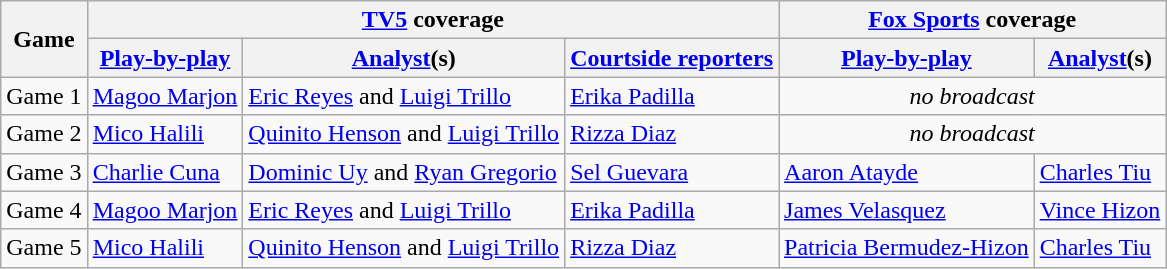<table class=wikitable>
<tr>
<th rowspan=2>Game</th>
<th colspan=3><a href='#'>TV5</a> coverage</th>
<th colspan=2><a href='#'>Fox Sports</a> coverage</th>
</tr>
<tr>
<th><a href='#'>Play-by-play</a></th>
<th><a href='#'>Analyst</a>(s)</th>
<th><a href='#'>Courtside reporters</a></th>
<th><a href='#'>Play-by-play</a></th>
<th><a href='#'>Analyst</a>(s)</th>
</tr>
<tr>
<td>Game 1</td>
<td><a href='#'>Magoo Marjon</a></td>
<td><a href='#'>Eric Reyes</a> and <a href='#'>Luigi Trillo</a></td>
<td><a href='#'>Erika Padilla</a></td>
<td colspan=2 style="text-align:center"><em>no broadcast</em></td>
</tr>
<tr>
<td>Game 2</td>
<td><a href='#'>Mico Halili</a></td>
<td><a href='#'>Quinito Henson</a> and <a href='#'>Luigi Trillo</a></td>
<td><a href='#'>Rizza Diaz</a></td>
<td colspan=2 style="text-align:center"><em>no broadcast</em></td>
</tr>
<tr>
<td>Game 3</td>
<td><a href='#'>Charlie Cuna</a></td>
<td><a href='#'>Dominic Uy</a> and <a href='#'>Ryan Gregorio</a></td>
<td><a href='#'>Sel Guevara</a></td>
<td><a href='#'>Aaron Atayde</a></td>
<td><a href='#'>Charles Tiu</a></td>
</tr>
<tr>
<td>Game 4</td>
<td><a href='#'>Magoo Marjon</a></td>
<td><a href='#'>Eric Reyes</a> and <a href='#'>Luigi Trillo</a></td>
<td><a href='#'>Erika Padilla</a></td>
<td><a href='#'>James Velasquez</a></td>
<td><a href='#'>Vince Hizon</a></td>
</tr>
<tr>
<td>Game 5</td>
<td><a href='#'>Mico Halili</a></td>
<td><a href='#'>Quinito Henson</a> and <a href='#'>Luigi Trillo</a></td>
<td><a href='#'>Rizza Diaz</a></td>
<td><a href='#'>Patricia Bermudez-Hizon</a></td>
<td><a href='#'>Charles Tiu</a></td>
</tr>
</table>
